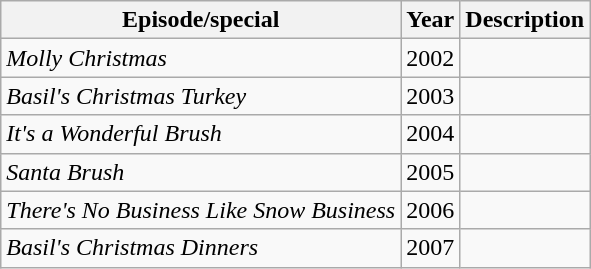<table class="wikitable sortable">
<tr>
<th>Episode/special</th>
<th>Year</th>
<th>Description</th>
</tr>
<tr>
<td><em>Molly Christmas</em></td>
<td>2002</td>
<td></td>
</tr>
<tr>
<td><em>Basil's Christmas Turkey</em></td>
<td>2003</td>
<td></td>
</tr>
<tr>
<td><em>It's a Wonderful Brush</em></td>
<td>2004</td>
<td></td>
</tr>
<tr>
<td><em>Santa Brush</em></td>
<td>2005</td>
<td></td>
</tr>
<tr>
<td><em>There's No Business Like Snow Business</em></td>
<td>2006</td>
<td></td>
</tr>
<tr>
<td><em>Basil's Christmas Dinners</em></td>
<td>2007</td>
<td></td>
</tr>
</table>
